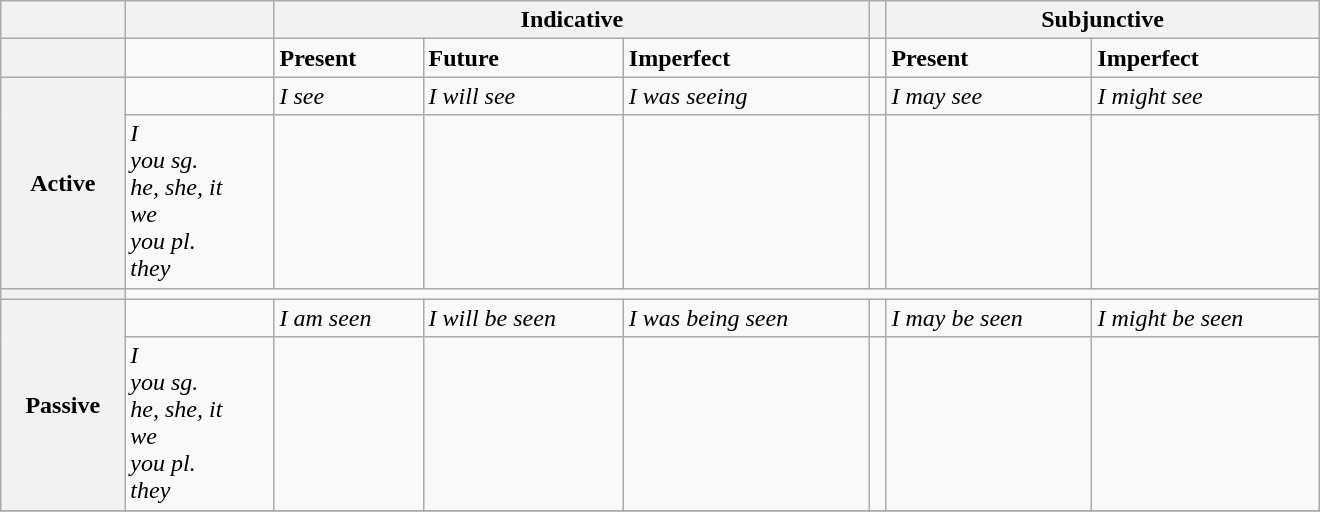<table class="wikitable" style="width: 55em;">
<tr>
<th></th>
<th></th>
<th colspan="3">Indicative</th>
<th></th>
<th colspan="2">Subjunctive</th>
</tr>
<tr>
<th></th>
<td></td>
<td><strong>Present</strong></td>
<td><strong>Future</strong></td>
<td><strong>Imperfect</strong></td>
<td></td>
<td><strong>Present</strong></td>
<td><strong>Imperfect</strong></td>
</tr>
<tr>
<th rowspan=2>Active</th>
<td></td>
<td><em>I see</em></td>
<td><em>I will see</em></td>
<td><em>I was seeing</em></td>
<td></td>
<td><em>I may see</em></td>
<td><em>I might see</em></td>
</tr>
<tr>
<td><em>I<br>you sg.<br>he, she, it<br>we<br>you pl.<br>they</em></td>
<td><strong></strong></td>
<td><strong></strong></td>
<td><strong></strong></td>
<td></td>
<td><strong></strong></td>
<td><strong></strong></td>
</tr>
<tr>
<th></th>
</tr>
<tr>
<th rowspan=2>Passive</th>
<td></td>
<td><em>I am seen</em></td>
<td><em>I will be seen</em></td>
<td><em>I was being seen</em></td>
<td></td>
<td><em>I may be seen</em></td>
<td><em>I might be seen</em></td>
</tr>
<tr>
<td><em>I<br>you sg.<br>he, she, it<br>we<br>you pl.<br>they</em></td>
<td><strong></strong></td>
<td><strong></strong></td>
<td><strong></strong></td>
<td></td>
<td><strong></strong></td>
<td><strong></strong></td>
</tr>
<tr>
</tr>
</table>
